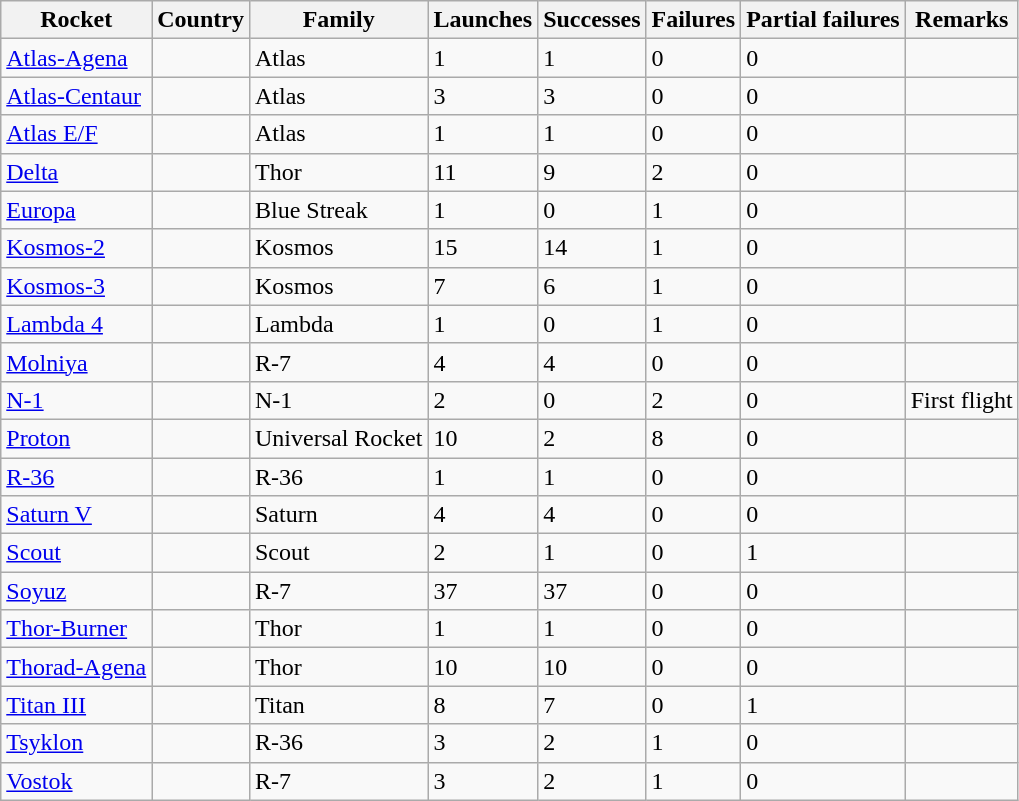<table class="wikitable sortable">
<tr>
<th>Rocket</th>
<th>Country</th>
<th>Family</th>
<th>Launches</th>
<th>Successes</th>
<th>Failures</th>
<th>Partial failures</th>
<th>Remarks</th>
</tr>
<tr>
<td><a href='#'>Atlas-Agena</a></td>
<td></td>
<td>Atlas</td>
<td>1</td>
<td>1</td>
<td>0</td>
<td>0</td>
<td></td>
</tr>
<tr>
<td><a href='#'>Atlas-Centaur</a></td>
<td></td>
<td>Atlas</td>
<td>3</td>
<td>3</td>
<td>0</td>
<td>0</td>
<td></td>
</tr>
<tr>
<td><a href='#'>Atlas E/F</a></td>
<td></td>
<td>Atlas</td>
<td>1</td>
<td>1</td>
<td>0</td>
<td>0</td>
<td></td>
</tr>
<tr>
<td><a href='#'>Delta</a></td>
<td></td>
<td>Thor</td>
<td>11</td>
<td>9</td>
<td>2</td>
<td>0</td>
<td></td>
</tr>
<tr>
<td><a href='#'>Europa</a></td>
<td></td>
<td>Blue Streak</td>
<td>1</td>
<td>0</td>
<td>1</td>
<td>0</td>
<td></td>
</tr>
<tr>
<td><a href='#'>Kosmos-2</a></td>
<td></td>
<td>Kosmos</td>
<td>15</td>
<td>14</td>
<td>1</td>
<td>0</td>
<td></td>
</tr>
<tr>
<td><a href='#'>Kosmos-3</a></td>
<td></td>
<td>Kosmos</td>
<td>7</td>
<td>6</td>
<td>1</td>
<td>0</td>
<td></td>
</tr>
<tr>
<td><a href='#'>Lambda 4</a></td>
<td></td>
<td>Lambda</td>
<td>1</td>
<td>0</td>
<td>1</td>
<td>0</td>
<td></td>
</tr>
<tr>
<td><a href='#'>Molniya</a></td>
<td></td>
<td>R-7</td>
<td>4</td>
<td>4</td>
<td>0</td>
<td>0</td>
<td></td>
</tr>
<tr>
<td><a href='#'>N-1</a></td>
<td></td>
<td>N-1</td>
<td>2</td>
<td>0</td>
<td>2</td>
<td>0</td>
<td>First flight</td>
</tr>
<tr>
<td><a href='#'>Proton</a></td>
<td></td>
<td>Universal Rocket</td>
<td>10</td>
<td>2</td>
<td>8</td>
<td>0</td>
<td></td>
</tr>
<tr>
<td><a href='#'>R-36</a></td>
<td></td>
<td>R-36</td>
<td>1</td>
<td>1</td>
<td>0</td>
<td>0</td>
<td></td>
</tr>
<tr>
<td><a href='#'>Saturn V</a></td>
<td></td>
<td>Saturn</td>
<td>4</td>
<td>4</td>
<td>0</td>
<td>0</td>
<td></td>
</tr>
<tr>
<td><a href='#'>Scout</a></td>
<td></td>
<td>Scout</td>
<td>2</td>
<td>1</td>
<td>0</td>
<td>1</td>
<td></td>
</tr>
<tr>
<td><a href='#'>Soyuz</a></td>
<td></td>
<td>R-7</td>
<td>37</td>
<td>37</td>
<td>0</td>
<td>0</td>
<td></td>
</tr>
<tr>
<td><a href='#'>Thor-Burner</a></td>
<td></td>
<td>Thor</td>
<td>1</td>
<td>1</td>
<td>0</td>
<td>0</td>
<td></td>
</tr>
<tr>
<td><a href='#'>Thorad-Agena</a></td>
<td></td>
<td>Thor</td>
<td>10</td>
<td>10</td>
<td>0</td>
<td>0</td>
<td></td>
</tr>
<tr>
<td><a href='#'>Titan III</a></td>
<td></td>
<td>Titan</td>
<td>8</td>
<td>7</td>
<td>0</td>
<td>1</td>
<td></td>
</tr>
<tr>
<td><a href='#'>Tsyklon</a></td>
<td></td>
<td>R-36</td>
<td>3</td>
<td>2</td>
<td>1</td>
<td>0</td>
<td></td>
</tr>
<tr>
<td><a href='#'>Vostok</a></td>
<td></td>
<td>R-7</td>
<td>3</td>
<td>2</td>
<td>1</td>
<td>0</td>
<td></td>
</tr>
</table>
